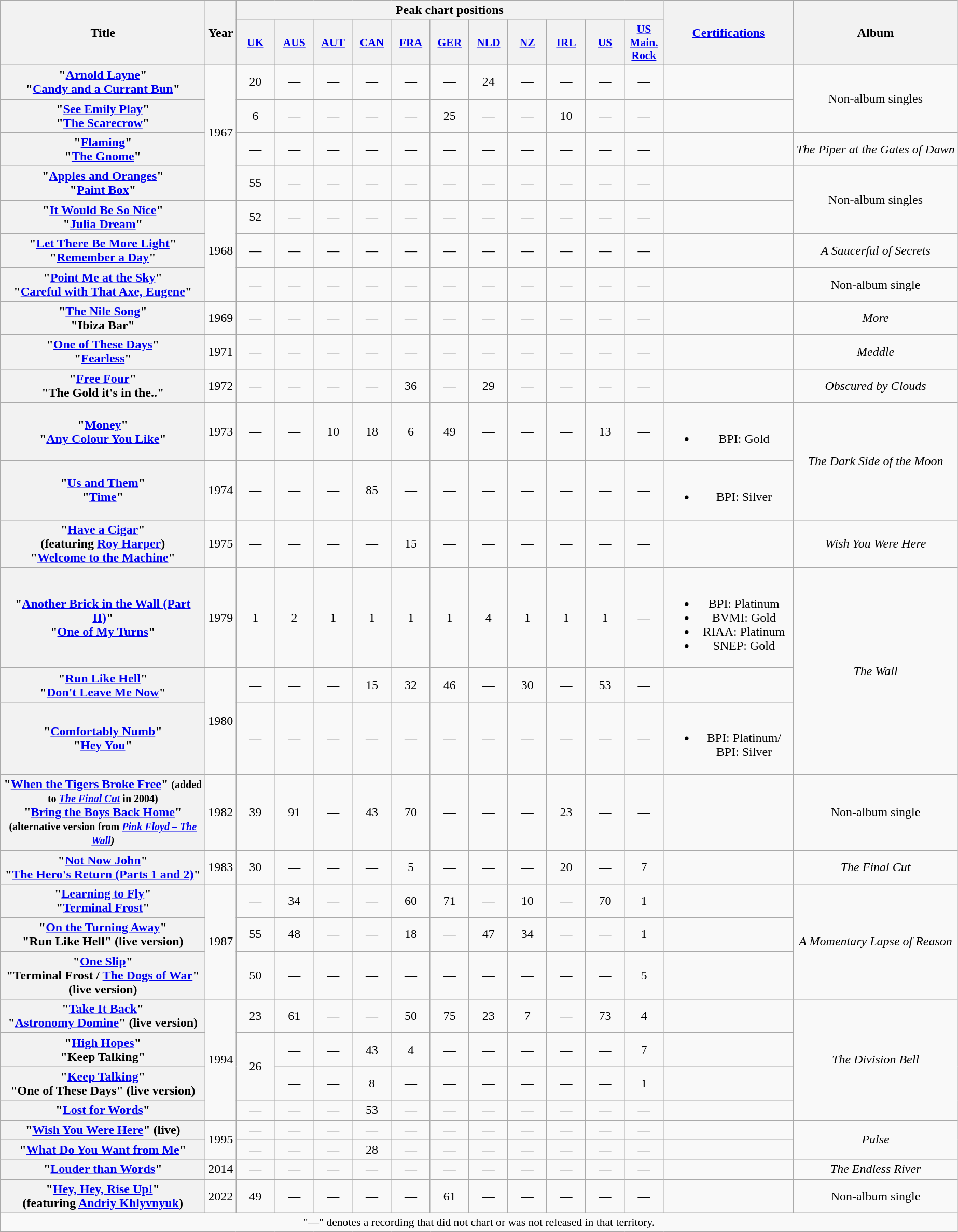<table class="wikitable plainrowheaders" style="text-align:center;">
<tr>
<th scope="col" rowspan="2" style="width:16em;">Title</th>
<th scope="col" rowspan="2">Year</th>
<th scope="col" colspan="11">Peak chart positions</th>
<th scope="col" rowspan="2" style="width:10em;"><a href='#'>Certifications</a></th>
<th scope="col" rowspan="2">Album</th>
</tr>
<tr>
<th scope="col" style="width:3em;font-size:90%;"><a href='#'>UK</a><br></th>
<th scope="col" style="width:3em;font-size:90%;"><a href='#'>AUS</a><br></th>
<th scope="col" style="width:3em;font-size:90%;"><a href='#'>AUT</a><br></th>
<th scope="col" style="width:3em;font-size:90%;"><a href='#'>CAN</a><br></th>
<th scope="col" style="width:3em;font-size:90%;"><a href='#'>FRA</a><br></th>
<th scope="col" style="width:3em;font-size:90%;"><a href='#'>GER</a><br></th>
<th scope="col" style="width:3em;font-size:90%;"><a href='#'>NLD</a><br></th>
<th scope="col" style="width:3em;font-size:90%;"><a href='#'>NZ</a><br></th>
<th scope="col" style="width:3em;font-size:90%;"><a href='#'>IRL</a><br></th>
<th scope="col" style="width:3em;font-size:90%;"><a href='#'>US</a><br></th>
<th scope="col" style="width:3em;font-size:90%;"><a href='#'>US<br>Main.<br>Rock</a><br></th>
</tr>
<tr>
<th scope="row">"<a href='#'>Arnold Layne</a>"<br>"<a href='#'>Candy and a Currant Bun</a>"</th>
<td rowspan="4">1967</td>
<td>20</td>
<td>—</td>
<td>—</td>
<td>—</td>
<td>—</td>
<td>—</td>
<td>24</td>
<td>—</td>
<td>—</td>
<td>—</td>
<td>—</td>
<td></td>
<td rowspan="2">Non-album singles</td>
</tr>
<tr>
<th scope="row">"<a href='#'>See Emily Play</a>"<br>"<a href='#'>The Scarecrow</a>"</th>
<td>6</td>
<td>—</td>
<td>—</td>
<td>—</td>
<td>—</td>
<td>25</td>
<td>—</td>
<td>—</td>
<td>10</td>
<td>—</td>
<td>—</td>
<td></td>
</tr>
<tr>
<th scope="row">"<a href='#'>Flaming</a>"<br>"<a href='#'>The Gnome</a>"</th>
<td>—</td>
<td>—</td>
<td>—</td>
<td>—</td>
<td>—</td>
<td>—</td>
<td>—</td>
<td>—</td>
<td>—</td>
<td>—</td>
<td>—</td>
<td></td>
<td><em>The Piper at the Gates of Dawn</em></td>
</tr>
<tr>
<th scope="row">"<a href='#'>Apples and Oranges</a>"<br>"<a href='#'>Paint Box</a>"</th>
<td>55</td>
<td>—</td>
<td>—</td>
<td>—</td>
<td>—</td>
<td>—</td>
<td>—</td>
<td>—</td>
<td>—</td>
<td>—</td>
<td>—</td>
<td></td>
<td rowspan="2">Non-album singles</td>
</tr>
<tr>
<th scope="row">"<a href='#'>It Would Be So Nice</a>"<br>"<a href='#'>Julia Dream</a>"</th>
<td rowspan="3">1968</td>
<td>52</td>
<td>—</td>
<td>—</td>
<td>—</td>
<td>—</td>
<td>—</td>
<td>—</td>
<td>—</td>
<td>—</td>
<td>—</td>
<td>—</td>
<td></td>
</tr>
<tr>
<th scope="row">"<a href='#'>Let There Be More Light</a>"<br>"<a href='#'>Remember a Day</a>"</th>
<td>—</td>
<td>—</td>
<td>—</td>
<td>—</td>
<td>—</td>
<td>—</td>
<td>—</td>
<td>—</td>
<td>—</td>
<td>—</td>
<td>—</td>
<td></td>
<td><em>A Saucerful of Secrets</em></td>
</tr>
<tr>
<th scope="row">"<a href='#'>Point Me at the Sky</a>"<br>"<a href='#'>Careful with That Axe, Eugene</a>"</th>
<td>—</td>
<td>—</td>
<td>—</td>
<td>—</td>
<td>—</td>
<td>—</td>
<td>—</td>
<td>—</td>
<td>—</td>
<td>—</td>
<td>—</td>
<td></td>
<td>Non-album single</td>
</tr>
<tr>
<th scope="row">"<a href='#'>The Nile Song</a>"<br>"Ibiza Bar"</th>
<td>1969</td>
<td>—</td>
<td>—</td>
<td>—</td>
<td>—</td>
<td>—</td>
<td>—</td>
<td>—</td>
<td>—</td>
<td>—</td>
<td>—</td>
<td>—</td>
<td></td>
<td><em>More</em></td>
</tr>
<tr>
<th scope="row">"<a href='#'>One of These Days</a>"<br>"<a href='#'>Fearless</a>"</th>
<td>1971</td>
<td>—</td>
<td>—</td>
<td>—</td>
<td>—</td>
<td>—</td>
<td>—</td>
<td>—</td>
<td>—</td>
<td>—</td>
<td>—</td>
<td>—</td>
<td></td>
<td><em>Meddle</em></td>
</tr>
<tr>
<th scope="row">"<a href='#'>Free Four</a>"<br>"The Gold it's in the.."</th>
<td>1972</td>
<td>—</td>
<td>—</td>
<td>—</td>
<td>—</td>
<td>36</td>
<td>—</td>
<td>29</td>
<td>—</td>
<td>—</td>
<td>—</td>
<td>—</td>
<td></td>
<td><em>Obscured by Clouds</em></td>
</tr>
<tr>
<th scope="row">"<a href='#'>Money</a>"<br>"<a href='#'>Any Colour You Like</a>"</th>
<td>1973</td>
<td>—</td>
<td>—</td>
<td>10</td>
<td>18</td>
<td>6</td>
<td>49</td>
<td>—</td>
<td>—</td>
<td>—</td>
<td>13</td>
<td>—</td>
<td><br><ul><li>BPI: Gold</li></ul></td>
<td rowspan="2"><em>The Dark Side of the Moon</em></td>
</tr>
<tr>
<th scope="row">"<a href='#'>Us and Them</a>"<br>"<a href='#'>Time</a>"</th>
<td>1974</td>
<td>—</td>
<td>—</td>
<td>—</td>
<td>85</td>
<td>—</td>
<td>—</td>
<td>—</td>
<td>—</td>
<td>—</td>
<td>—</td>
<td>—</td>
<td><br><ul><li>BPI: Silver</li></ul></td>
</tr>
<tr>
<th scope="row">"<a href='#'>Have a Cigar</a>"<br><span>(featuring <a href='#'>Roy Harper</a>)</span><br>"<a href='#'>Welcome to the Machine</a>"</th>
<td>1975</td>
<td>—</td>
<td>—</td>
<td>—</td>
<td>—</td>
<td>15</td>
<td>—</td>
<td>—</td>
<td>—</td>
<td>—</td>
<td>—</td>
<td>—</td>
<td></td>
<td><em>Wish You Were Here</em></td>
</tr>
<tr>
<th scope="row">"<a href='#'>Another Brick in the Wall (Part II)</a>"<br>"<a href='#'>One of My Turns</a>"</th>
<td>1979</td>
<td>1</td>
<td>2</td>
<td>1</td>
<td>1</td>
<td>1</td>
<td>1</td>
<td>4</td>
<td>1</td>
<td>1</td>
<td>1</td>
<td>—</td>
<td><br><ul><li>BPI: Platinum</li><li>BVMI: Gold</li><li>RIAA: Platinum</li><li>SNEP: Gold</li></ul></td>
<td rowspan="3"><em>The Wall</em></td>
</tr>
<tr>
<th scope="row">"<a href='#'>Run Like Hell</a>"<br>"<a href='#'>Don't Leave Me Now</a>"</th>
<td rowspan="2">1980</td>
<td>—</td>
<td>—</td>
<td>—</td>
<td>15</td>
<td>32</td>
<td>46</td>
<td>—</td>
<td>30</td>
<td>—</td>
<td>53</td>
<td>—</td>
<td></td>
</tr>
<tr>
<th scope="row">"<a href='#'>Comfortably Numb</a>"<br>"<a href='#'>Hey You</a>"</th>
<td>—</td>
<td>—</td>
<td>—</td>
<td>—</td>
<td>—</td>
<td>—</td>
<td>—</td>
<td>—</td>
<td>—</td>
<td>—</td>
<td>—</td>
<td><br><ul><li>BPI: Platinum/ BPI: Silver</li></ul></td>
</tr>
<tr>
<th scope="row">"<a href='#'>When the Tigers Broke Free</a>" <small>(added to <em><a href='#'>The Final Cut</a></em> in 2004)</small><br>"<a href='#'>Bring the Boys Back Home</a>" <small>(alternative version from <em><a href='#'>Pink Floyd – The Wall</a>)</em></small></th>
<td>1982</td>
<td>39</td>
<td>91</td>
<td>—</td>
<td>43</td>
<td>70</td>
<td>—</td>
<td>—</td>
<td>—</td>
<td>23</td>
<td>—</td>
<td>—</td>
<td></td>
<td>Non-album single</td>
</tr>
<tr>
<th scope="row">"<a href='#'>Not Now John</a>"<br>"<a href='#'>The Hero's Return (Parts 1 and 2)</a>"</th>
<td>1983</td>
<td>30</td>
<td>—</td>
<td>—</td>
<td>—</td>
<td>5</td>
<td>—</td>
<td>—</td>
<td>—</td>
<td>20</td>
<td>—</td>
<td>7</td>
<td></td>
<td><em>The Final Cut</em></td>
</tr>
<tr>
<th scope="row">"<a href='#'>Learning to Fly</a>"<br>"<a href='#'>Terminal Frost</a>"</th>
<td rowspan="3">1987</td>
<td>—</td>
<td>34</td>
<td>—</td>
<td>—</td>
<td>60</td>
<td>71</td>
<td>—</td>
<td>10</td>
<td>—</td>
<td>70</td>
<td>1</td>
<td></td>
<td rowspan="3"><em>A Momentary Lapse of Reason</em></td>
</tr>
<tr>
<th scope="row">"<a href='#'>On the Turning Away</a>"<br>"Run Like Hell" (live version)</th>
<td>55</td>
<td>48</td>
<td>—</td>
<td>—</td>
<td>18</td>
<td>—</td>
<td>47</td>
<td>34</td>
<td>—</td>
<td>—</td>
<td>1</td>
<td></td>
</tr>
<tr>
<th scope="row">"<a href='#'>One Slip</a>"<br>"Terminal Frost / <a href='#'>The Dogs of War</a>" (live version)</th>
<td>50</td>
<td>—</td>
<td>—</td>
<td>—</td>
<td>—</td>
<td>—</td>
<td>—</td>
<td>—</td>
<td>—</td>
<td>—</td>
<td>5</td>
<td></td>
</tr>
<tr>
<th scope="row">"<a href='#'>Take It Back</a>"<br>"<a href='#'>Astronomy Domine</a>" (live version)</th>
<td rowspan="4">1994</td>
<td>23</td>
<td>61</td>
<td>—</td>
<td>—</td>
<td>50</td>
<td>75</td>
<td>23</td>
<td>7</td>
<td>—</td>
<td>73</td>
<td>4</td>
<td></td>
<td rowspan="4"><em>The Division Bell</em></td>
</tr>
<tr>
<th scope="row">"<a href='#'>High Hopes</a>"<br>"Keep Talking"</th>
<td rowspan="2">26</td>
<td>—</td>
<td>—</td>
<td>43</td>
<td>4</td>
<td>—</td>
<td>—</td>
<td>—</td>
<td>—</td>
<td>—</td>
<td>7</td>
<td></td>
</tr>
<tr>
<th scope="row">"<a href='#'>Keep Talking</a>"<br>"One of These Days" (live version)</th>
<td>—</td>
<td>—</td>
<td>8</td>
<td>—</td>
<td>—</td>
<td>—</td>
<td>—</td>
<td>—</td>
<td>—</td>
<td>1</td>
<td></td>
</tr>
<tr>
<th scope="row">"<a href='#'>Lost for Words</a>"</th>
<td>—</td>
<td>—</td>
<td>—</td>
<td>53</td>
<td>—</td>
<td>—</td>
<td>—</td>
<td>—</td>
<td>—</td>
<td>—</td>
<td>—</td>
<td></td>
</tr>
<tr>
<th scope="row">"<a href='#'>Wish You Were Here</a>" (live)</th>
<td rowspan="2">1995</td>
<td>—</td>
<td>—</td>
<td>—</td>
<td>—</td>
<td>—</td>
<td>—</td>
<td>—</td>
<td>—</td>
<td>—</td>
<td>—</td>
<td>—</td>
<td></td>
<td rowspan="2"><em>Pulse</em></td>
</tr>
<tr>
<th scope="row">"<a href='#'>What Do You Want from Me</a>"</th>
<td>—</td>
<td>—</td>
<td>—</td>
<td>28</td>
<td>—</td>
<td>—</td>
<td>—</td>
<td>—</td>
<td>—</td>
<td>—</td>
<td>—</td>
<td></td>
</tr>
<tr>
<th scope="row">"<a href='#'>Louder than Words</a>"</th>
<td>2014</td>
<td>—</td>
<td>—</td>
<td>—</td>
<td>—</td>
<td>—</td>
<td>—</td>
<td>—</td>
<td>—</td>
<td>—</td>
<td>—</td>
<td>—</td>
<td></td>
<td><em>The Endless River</em></td>
</tr>
<tr>
<th scope="row">"<a href='#'>Hey, Hey, Rise Up!</a>"<br><span>(featuring <a href='#'>Andriy Khlyvnyuk</a>)</span></th>
<td>2022</td>
<td>49</td>
<td>—</td>
<td>—</td>
<td>—</td>
<td>—</td>
<td>61</td>
<td>—</td>
<td>—</td>
<td>—</td>
<td>—</td>
<td>—</td>
<td></td>
<td>Non-album single</td>
</tr>
<tr>
<td colspan="15" style="font-size:90%">"—" denotes a recording that did not chart or was not released in that territory.</td>
</tr>
</table>
